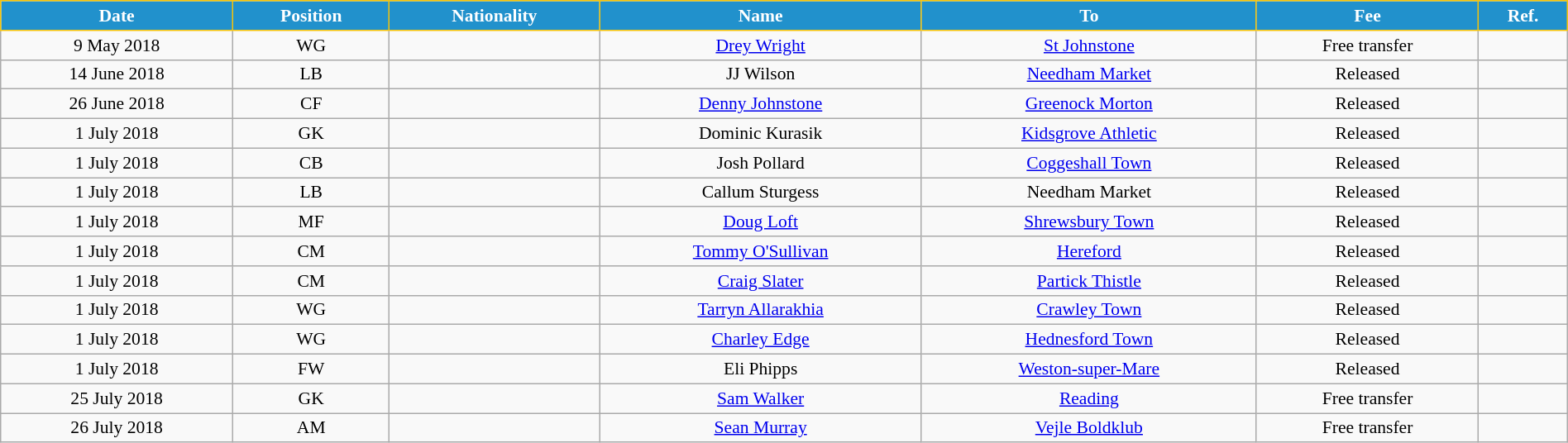<table class="wikitable" style="text-align:center; font-size:90%; width:100%;">
<tr>
<th style="background:#2191CC; color:white; border:1px solid #F7C408; text-align:center;">Date</th>
<th style="background:#2191CC; color:white; border:1px solid #F7C408; text-align:center;">Position</th>
<th style="background:#2191CC; color:white; border:1px solid #F7C408; text-align:center;">Nationality</th>
<th style="background:#2191CC; color:white; border:1px solid #F7C408; text-align:center;">Name</th>
<th style="background:#2191CC; color:white; border:1px solid #F7C408; text-align:center;">To</th>
<th style="background:#2191CC; color:white; border:1px solid #F7C408; text-align:center;">Fee</th>
<th style="background:#2191CC; color:white; border:1px solid #F7C408; text-align:center;">Ref.</th>
</tr>
<tr>
<td>9 May 2018</td>
<td>WG</td>
<td></td>
<td><a href='#'>Drey Wright</a></td>
<td> <a href='#'>St Johnstone</a></td>
<td>Free transfer</td>
<td></td>
</tr>
<tr>
<td>14 June 2018</td>
<td>LB</td>
<td></td>
<td>JJ Wilson</td>
<td> <a href='#'>Needham Market</a></td>
<td>Released</td>
<td></td>
</tr>
<tr>
<td>26 June 2018</td>
<td>CF</td>
<td></td>
<td><a href='#'>Denny Johnstone</a></td>
<td> <a href='#'>Greenock Morton</a></td>
<td>Released</td>
<td></td>
</tr>
<tr>
<td>1 July 2018</td>
<td>GK</td>
<td></td>
<td>Dominic Kurasik</td>
<td> <a href='#'>Kidsgrove Athletic</a></td>
<td>Released</td>
<td></td>
</tr>
<tr>
<td>1 July 2018</td>
<td>CB</td>
<td></td>
<td>Josh Pollard</td>
<td> <a href='#'>Coggeshall Town</a></td>
<td>Released</td>
<td></td>
</tr>
<tr>
<td>1 July 2018</td>
<td>LB</td>
<td></td>
<td>Callum Sturgess</td>
<td> Needham Market</td>
<td>Released</td>
<td></td>
</tr>
<tr>
<td>1 July 2018</td>
<td>MF</td>
<td></td>
<td><a href='#'>Doug Loft</a></td>
<td> <a href='#'>Shrewsbury Town</a></td>
<td>Released</td>
<td></td>
</tr>
<tr>
<td>1 July 2018</td>
<td>CM</td>
<td></td>
<td><a href='#'>Tommy O'Sullivan</a></td>
<td> <a href='#'>Hereford</a></td>
<td>Released</td>
<td></td>
</tr>
<tr>
<td>1 July 2018</td>
<td>CM</td>
<td></td>
<td><a href='#'>Craig Slater</a></td>
<td> <a href='#'>Partick Thistle</a></td>
<td>Released</td>
<td></td>
</tr>
<tr>
<td>1 July 2018</td>
<td>WG</td>
<td></td>
<td><a href='#'>Tarryn Allarakhia</a></td>
<td> <a href='#'>Crawley Town</a></td>
<td>Released</td>
<td></td>
</tr>
<tr>
<td>1 July 2018</td>
<td>WG</td>
<td></td>
<td><a href='#'>Charley Edge</a></td>
<td> <a href='#'>Hednesford Town</a></td>
<td>Released</td>
<td></td>
</tr>
<tr>
<td>1 July 2018</td>
<td>FW</td>
<td></td>
<td>Eli Phipps</td>
<td> <a href='#'>Weston-super-Mare</a></td>
<td>Released</td>
<td></td>
</tr>
<tr>
<td>25 July 2018</td>
<td>GK</td>
<td></td>
<td><a href='#'>Sam Walker</a></td>
<td> <a href='#'>Reading</a></td>
<td>Free transfer</td>
<td></td>
</tr>
<tr>
<td>26 July 2018</td>
<td>AM</td>
<td></td>
<td><a href='#'>Sean Murray</a></td>
<td> <a href='#'>Vejle Boldklub</a></td>
<td>Free transfer</td>
<td></td>
</tr>
</table>
